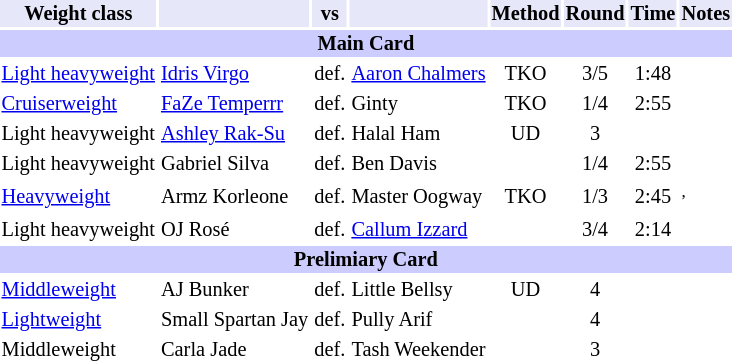<table class="toccolours" style="font-size: 85%;">
<tr>
<th style="background:#e6e8fa; color:#000; text-align:center;">Weight class</th>
<th style="background:#e6e8fa; color:#000; text-align:center;"></th>
<th style="background:#e6e8fa; color:#000; text-align:center;">vs</th>
<th style="background:#e6e8fa; color:#000; text-align:center;"></th>
<th style="background:#e6e8fa; color:#000; text-align:center;">Method</th>
<th style="background:#e6e8fa; color:#000; text-align:center;">Round</th>
<th style="background:#e6e8fa; color:#000; text-align:center;">Time</th>
<th style="background:#e6e8fa; color:#000; text-align:center;">Notes</th>
</tr>
<tr>
<th colspan="12" style="background-color: #ccccff;">Main Card</th>
</tr>
<tr>
<td><a href='#'>Light heavyweight</a></td>
<td><a href='#'>Idris Virgo</a></td>
<td>def.</td>
<td><a href='#'>Aaron Chalmers</a></td>
<td align="center">TKO</td>
<td align="center">3/5</td>
<td align="center">1:48</td>
<td></td>
</tr>
<tr>
<td><a href='#'>Cruiserweight</a></td>
<td><a href='#'>FaZe Temperrr</a></td>
<td>def.</td>
<td>Ginty</td>
<td align="center">TKO</td>
<td align="center">1/4</td>
<td align="center">2:55</td>
<td></td>
</tr>
<tr>
<td>Light heavyweight</td>
<td><a href='#'>Ashley Rak-Su</a></td>
<td>def.</td>
<td>Halal Ham</td>
<td align="center">UD</td>
<td align="center">3</td>
<td align="center"></td>
<td></td>
</tr>
<tr>
<td>Light heavyweight</td>
<td>Gabriel Silva</td>
<td>def.</td>
<td>Ben Davis</td>
<td align="center"></td>
<td align="center">1/4</td>
<td align="center">2:55</td>
<td></td>
</tr>
<tr>
<td><a href='#'>Heavyweight</a></td>
<td>Armz Korleone</td>
<td>def.</td>
<td>Master Oogway</td>
<td align="center">TKO</td>
<td align="center">1/3</td>
<td align="center">2:45</td>
<td><sup>,</sup> </td>
</tr>
<tr>
<td>Light heavyweight</td>
<td>OJ Rosé</td>
<td>def.</td>
<td><a href='#'>Callum Izzard</a></td>
<td align="center"></td>
<td align="center">3/4</td>
<td align="center">2:14</td>
<td></td>
</tr>
<tr>
<th colspan="12" style="background-color: #ccccff;">Prelimiary Card</th>
</tr>
<tr>
<td><a href='#'>Middleweight</a></td>
<td>AJ Bunker</td>
<td>def.</td>
<td>Little Bellsy</td>
<td align="center">UD</td>
<td align="center">4</td>
<td align="center"></td>
<td></td>
</tr>
<tr>
<td><a href='#'>Lightweight</a></td>
<td>Small Spartan Jay</td>
<td>def.</td>
<td>Pully Arif</td>
<td align="center"></td>
<td align="center">4</td>
<td align="center"></td>
<td></td>
</tr>
<tr>
<td>Middleweight</td>
<td>Carla Jade</td>
<td>def.</td>
<td>Tash Weekender</td>
<td align="center"></td>
<td align="center">3</td>
<td align="center"></td>
<td></td>
</tr>
</table>
